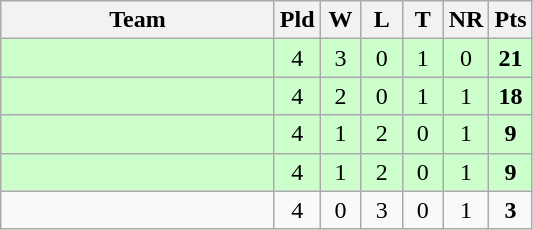<table class="wikitable" style="text-align:center">
<tr>
<th width=175>Team</th>
<th width=20 abbr="Played">Pld</th>
<th width=20 abbr="Won">W</th>
<th width=20 abbr="Lost">L</th>
<th width=20 abbr="Tied">T</th>
<th width=20 abbr="No Result">NR</th>
<th width=20 abbr="Points">Pts</th>
</tr>
<tr bgcolor="#ccffcc">
<td align="left"></td>
<td>4</td>
<td>3</td>
<td>0</td>
<td>1</td>
<td>0</td>
<td><strong>21</strong></td>
</tr>
<tr bgcolor="#ccffcc">
<td align="left"></td>
<td>4</td>
<td>2</td>
<td>0</td>
<td>1</td>
<td>1</td>
<td><strong>18</strong></td>
</tr>
<tr bgcolor="#ccffcc">
<td align="left"></td>
<td>4</td>
<td>1</td>
<td>2</td>
<td>0</td>
<td>1</td>
<td><strong>9</strong></td>
</tr>
<tr bgcolor="#ccffcc">
<td align="left"></td>
<td>4</td>
<td>1</td>
<td>2</td>
<td>0</td>
<td>1</td>
<td><strong>9</strong></td>
</tr>
<tr>
<td align="left"></td>
<td>4</td>
<td>0</td>
<td>3</td>
<td>0</td>
<td>1</td>
<td><strong>3</strong></td>
</tr>
</table>
